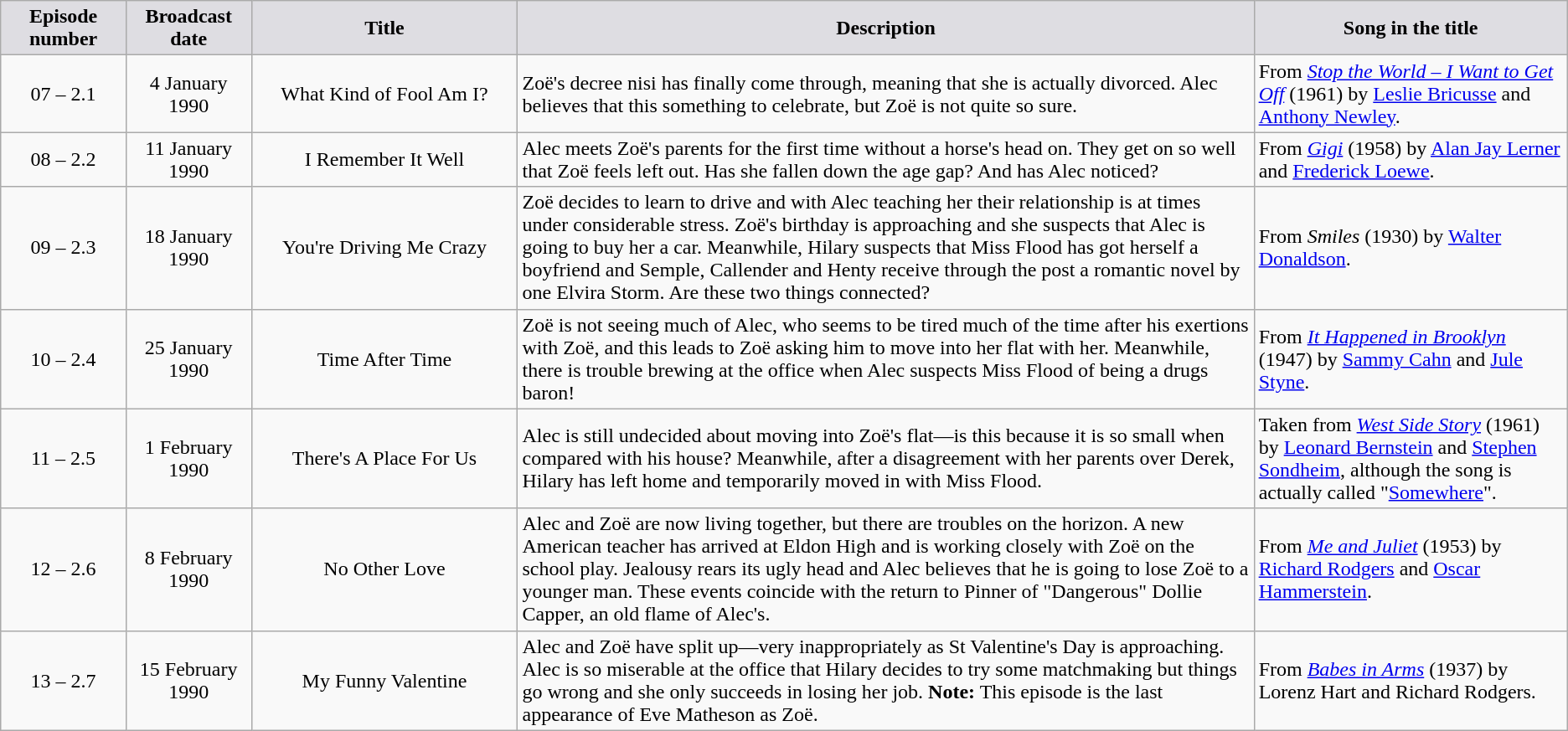<table class="wikitable" border="1">
<tr>
<th style="background-color: #DEDDE2" width=8%>Episode number</th>
<th style="background-color: #DEDDE2" width=8%>Broadcast date</th>
<th style="background-color: #DEDDE2" width=17%>Title</th>
<th style="background-color: #DEDDE2" width=47%>Description</th>
<th style="background-color: #DEDDE2" width=20%>Song in the title</th>
</tr>
<tr>
<td align=center>07 – 2.1</td>
<td align=center>4 January 1990</td>
<td align=center>What Kind of Fool Am I?</td>
<td>Zoë's decree nisi has finally come through, meaning that she is actually divorced. Alec believes that this something to celebrate, but Zoë is not quite so sure.</td>
<td>From <em><a href='#'>Stop the World – I Want to Get Off</a></em> (1961) by <a href='#'>Leslie Bricusse</a> and <a href='#'>Anthony Newley</a>.</td>
</tr>
<tr>
<td align=center>08 – 2.2</td>
<td align=center>11 January 1990</td>
<td align=center>I Remember It Well</td>
<td>Alec meets Zoë's parents for the first time without a horse's head on. They get on so well that Zoë feels left out. Has she fallen down the age gap? And has Alec noticed?</td>
<td>From <em><a href='#'>Gigi</a></em> (1958) by <a href='#'>Alan Jay Lerner</a> and <a href='#'>Frederick Loewe</a>.</td>
</tr>
<tr>
<td align=center>09 – 2.3</td>
<td align=center>18 January 1990</td>
<td align=center>You're Driving Me Crazy</td>
<td>Zoë decides to learn to drive and with Alec teaching her their relationship is at times under considerable stress. Zoë's birthday is approaching and she suspects that Alec is going to buy her a car. Meanwhile, Hilary suspects that Miss Flood has got herself a boyfriend and Semple, Callender and Henty receive through the post a romantic novel by one Elvira Storm. Are these two things connected?</td>
<td>From <em>Smiles</em> (1930) by <a href='#'>Walter Donaldson</a>.</td>
</tr>
<tr>
<td align=center>10 – 2.4</td>
<td align=center>25 January 1990</td>
<td align=center>Time After Time</td>
<td>Zoë is not seeing much of Alec, who seems to be tired much of the time after his exertions with Zoë, and this leads to Zoë asking him to move into her flat with her. Meanwhile, there is trouble brewing at the office when Alec suspects Miss Flood of being a drugs baron!</td>
<td>From <em><a href='#'>It Happened in Brooklyn</a></em> (1947) by <a href='#'>Sammy Cahn</a> and <a href='#'>Jule Styne</a>.</td>
</tr>
<tr>
<td align=center>11 – 2.5</td>
<td align=center>1 February 1990</td>
<td align=center>There's A Place For Us</td>
<td>Alec is still undecided about moving into Zoë's flat—is this because it is so small when compared with his house? Meanwhile, after a disagreement with her parents over Derek, Hilary has left home and temporarily moved in with Miss Flood.</td>
<td>Taken from <em><a href='#'>West Side Story</a></em> (1961) by <a href='#'>Leonard Bernstein</a> and <a href='#'>Stephen Sondheim</a>, although the song is actually called "<a href='#'>Somewhere</a>".</td>
</tr>
<tr>
<td align=center>12 – 2.6</td>
<td align=center>8 February 1990</td>
<td align=center>No Other Love</td>
<td>Alec and Zoë are now living together, but there are troubles on the horizon. A new American teacher has arrived at Eldon High and is working closely with Zoë on the school play. Jealousy rears its ugly head and Alec believes that he is going to lose Zoë to a younger man. These events coincide with the return to Pinner of "Dangerous" Dollie Capper, an old flame of Alec's.</td>
<td>From <em><a href='#'>Me and Juliet</a></em> (1953) by <a href='#'>Richard Rodgers</a> and <a href='#'>Oscar Hammerstein</a>.</td>
</tr>
<tr>
<td align=center>13 – 2.7</td>
<td align=center>15 February 1990</td>
<td align=center>My Funny Valentine</td>
<td>Alec and Zoë have split up—very inappropriately as St Valentine's Day is approaching. Alec is so miserable at the office that Hilary decides to try some matchmaking but things go wrong and she only succeeds in losing her job. <strong>Note:</strong> This episode is the last appearance of Eve Matheson as Zoë.</td>
<td>From <em><a href='#'>Babes in Arms</a></em> (1937) by Lorenz Hart and Richard Rodgers.</td>
</tr>
</table>
